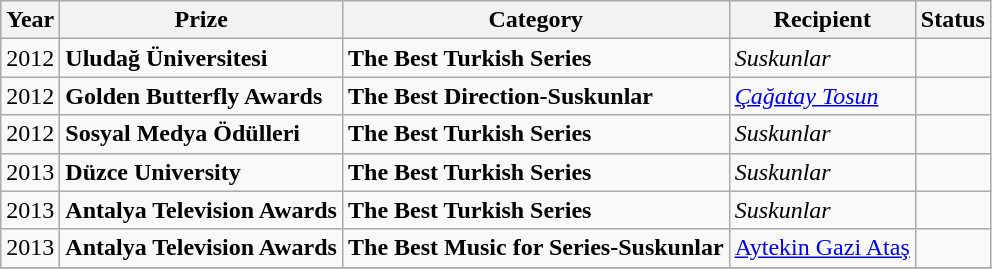<table class="wikitable">
<tr>
<th>Year</th>
<th>Prize</th>
<th>Category</th>
<th>Recipient</th>
<th>Status</th>
</tr>
<tr>
<td>2012</td>
<td><strong>Uludağ Üniversitesi</strong></td>
<td><strong>The Best Turkish Series</strong></td>
<td><em>Suskunlar</em></td>
<td></td>
</tr>
<tr>
<td>2012</td>
<td><strong>Golden Butterfly Awards</strong></td>
<td><strong>The Best Direction-Suskunlar</strong></td>
<td><em><a href='#'>Çağatay Tosun</a></em></td>
<td></td>
</tr>
<tr>
<td>2012</td>
<td><strong>Sosyal Medya Ödülleri</strong></td>
<td><strong>The Best Turkish Series</strong></td>
<td><em>Suskunlar</em></td>
<td></td>
</tr>
<tr>
<td>2013</td>
<td><strong>Düzce University</strong></td>
<td><strong>The Best Turkish Series</strong></td>
<td><em>Suskunlar</em></td>
<td></td>
</tr>
<tr>
<td>2013</td>
<td><strong>Antalya Television Awards</strong></td>
<td><strong>The Best Turkish Series</strong></td>
<td><em>Suskunlar</em></td>
<td></td>
</tr>
<tr>
<td>2013</td>
<td><strong>Antalya Television Awards</strong></td>
<td><strong>The Best Music for Series-Suskunlar</strong></td>
<td><a href='#'>Aytekin Gazi Ataş</a></td>
<td></td>
</tr>
<tr>
</tr>
</table>
